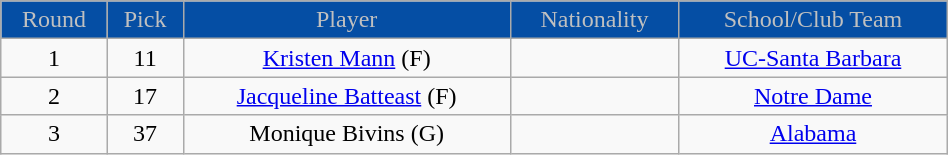<table class="wikitable" width="50%">
<tr align="center" style="background:#054EA4; color:silver;">
<td>Round</td>
<td>Pick</td>
<td>Player</td>
<td>Nationality</td>
<td>School/Club Team</td>
</tr>
<tr align="center">
<td>1</td>
<td>11</td>
<td><a href='#'>Kristen Mann</a> (F)</td>
<td></td>
<td><a href='#'>UC-Santa Barbara</a></td>
</tr>
<tr align="center">
<td>2</td>
<td>17</td>
<td><a href='#'>Jacqueline Batteast</a> (F)</td>
<td></td>
<td><a href='#'>Notre Dame</a></td>
</tr>
<tr align="center">
<td>3</td>
<td>37</td>
<td>Monique Bivins (G)</td>
<td></td>
<td><a href='#'>Alabama</a></td>
</tr>
</table>
